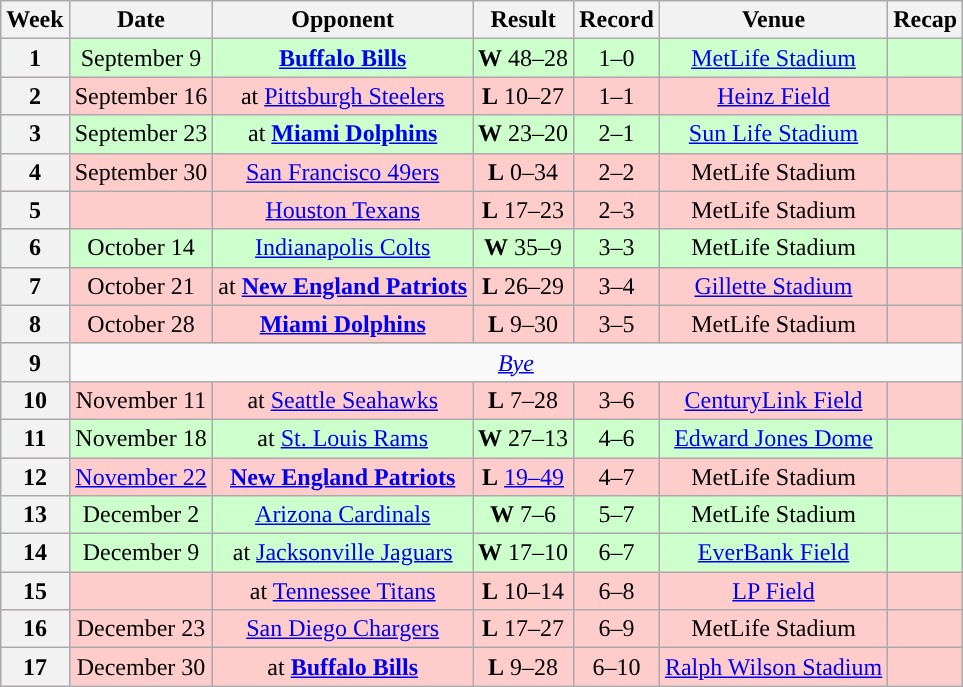<table class="wikitable" style="text-align:center">
<tr>
<th>Week</th>
<th>Date</th>
<th>Opponent</th>
<th>Result</th>
<th>Record</th>
<th>Venue</th>
<th>Recap</th>
</tr>
<tr style="background:#cfc">
<th>1</th>
<td>September 9</td>
<td><strong><a href='#'>Buffalo Bills</a></strong></td>
<td><strong>W</strong> 48–28</td>
<td>1–0</td>
<td><a href='#'>MetLife Stadium</a></td>
<td></td>
</tr>
<tr style="background:#fcc">
<th>2</th>
<td>September 16</td>
<td>at <a href='#'>Pittsburgh Steelers</a></td>
<td><strong>L</strong> 10–27</td>
<td>1–1</td>
<td><a href='#'>Heinz Field</a></td>
<td></td>
</tr>
<tr style="background:#cfc">
<th>3</th>
<td>September 23</td>
<td>at <strong><a href='#'>Miami Dolphins</a></strong></td>
<td><strong>W</strong> 23–20 </td>
<td>2–1</td>
<td><a href='#'>Sun Life Stadium</a></td>
<td></td>
</tr>
<tr style="background:#fcc">
<th>4</th>
<td>September 30</td>
<td><a href='#'>San Francisco 49ers</a></td>
<td><strong>L</strong> 0–34</td>
<td>2–2</td>
<td>MetLife Stadium</td>
<td></td>
</tr>
<tr style="background:#fcc">
<th>5</th>
<td></td>
<td><a href='#'>Houston Texans</a></td>
<td><strong>L</strong> 17–23</td>
<td>2–3</td>
<td>MetLife Stadium</td>
<td></td>
</tr>
<tr style="background:#cfc">
<th>6</th>
<td>October 14</td>
<td><a href='#'>Indianapolis Colts</a></td>
<td><strong>W</strong> 35–9</td>
<td>3–3</td>
<td>MetLife Stadium</td>
<td></td>
</tr>
<tr style="background:#fcc">
<th>7</th>
<td>October 21</td>
<td>at <strong><a href='#'>New England Patriots</a></strong></td>
<td><strong>L</strong> 26–29 </td>
<td>3–4</td>
<td><a href='#'>Gillette Stadium</a></td>
<td></td>
</tr>
<tr style="background:#fcc">
<th>8</th>
<td>October 28</td>
<td><strong><a href='#'>Miami Dolphins</a></strong></td>
<td><strong>L</strong> 9–30</td>
<td>3–5</td>
<td>MetLife Stadium</td>
<td></td>
</tr>
<tr>
<th>9</th>
<td colspan="6"><em><a href='#'>Bye</a></em></td>
</tr>
<tr style="background:#fcc">
<th>10</th>
<td>November 11</td>
<td>at <a href='#'>Seattle Seahawks</a></td>
<td><strong>L</strong> 7–28</td>
<td>3–6</td>
<td><a href='#'>CenturyLink Field</a></td>
<td></td>
</tr>
<tr style="background:#cfc">
<th>11</th>
<td>November 18</td>
<td>at <a href='#'>St. Louis Rams</a></td>
<td><strong>W</strong> 27–13</td>
<td>4–6</td>
<td><a href='#'>Edward Jones Dome</a></td>
<td></td>
</tr>
<tr style="background:#fcc">
<th>12</th>
<td><a href='#'>November 22</a></td>
<td><strong><a href='#'>New England Patriots</a></strong></td>
<td><strong>L</strong> <a href='#'>19–49</a></td>
<td>4–7</td>
<td>MetLife Stadium</td>
<td></td>
</tr>
<tr style="background:#cfc">
<th>13</th>
<td>December 2</td>
<td><a href='#'>Arizona Cardinals</a></td>
<td><strong>W</strong> 7–6</td>
<td>5–7</td>
<td>MetLife Stadium</td>
<td></td>
</tr>
<tr style="background:#cfc">
<th>14</th>
<td>December 9</td>
<td>at <a href='#'>Jacksonville Jaguars</a></td>
<td><strong>W</strong> 17–10</td>
<td>6–7</td>
<td><a href='#'>EverBank Field</a></td>
<td></td>
</tr>
<tr style="background:#fcc">
<th>15</th>
<td></td>
<td>at <a href='#'>Tennessee Titans</a></td>
<td><strong>L</strong> 10–14</td>
<td>6–8</td>
<td><a href='#'>LP Field</a></td>
<td></td>
</tr>
<tr style="background:#fcc">
<th>16</th>
<td>December 23</td>
<td><a href='#'>San Diego Chargers</a></td>
<td><strong>L</strong> 17–27</td>
<td>6–9</td>
<td>MetLife Stadium</td>
<td></td>
</tr>
<tr style="background:#fcc">
<th>17</th>
<td>December 30</td>
<td>at <strong><a href='#'>Buffalo Bills</a></strong></td>
<td><strong>L</strong> 9–28</td>
<td>6–10</td>
<td><a href='#'>Ralph Wilson Stadium</a></td>
<td></td>
</tr>
</table>
